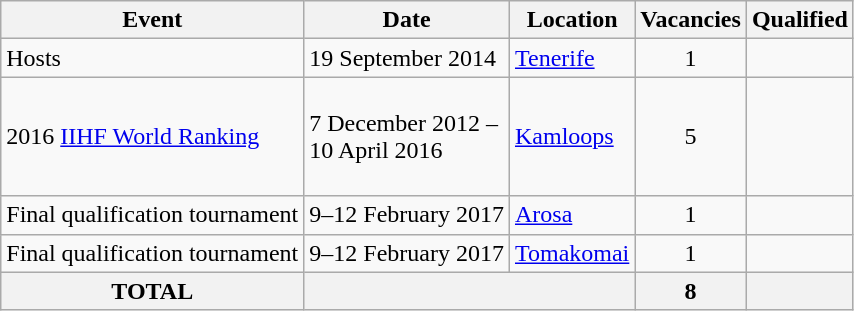<table class="wikitable">
<tr>
<th>Event</th>
<th>Date</th>
<th>Location</th>
<th>Vacancies</th>
<th>Qualified</th>
</tr>
<tr>
<td>Hosts</td>
<td>19 September 2014</td>
<td> <a href='#'>Tenerife</a></td>
<td align=center>1</td>
<td></td>
</tr>
<tr>
<td>2016 <a href='#'>IIHF World Ranking</a></td>
<td>7 December 2012 – <br> 10 April 2016</td>
<td> <a href='#'>Kamloops</a></td>
<td align=center>5</td>
<td><br><br><br><br></td>
</tr>
<tr>
<td>Final qualification tournament</td>
<td>9–12 February 2017</td>
<td> <a href='#'>Arosa</a></td>
<td align=center>1</td>
<td></td>
</tr>
<tr>
<td>Final qualification tournament</td>
<td>9–12 February 2017</td>
<td> <a href='#'>Tomakomai</a></td>
<td align=center>1</td>
<td></td>
</tr>
<tr>
<th>TOTAL</th>
<th colspan="2"></th>
<th>8</th>
<th></th>
</tr>
</table>
